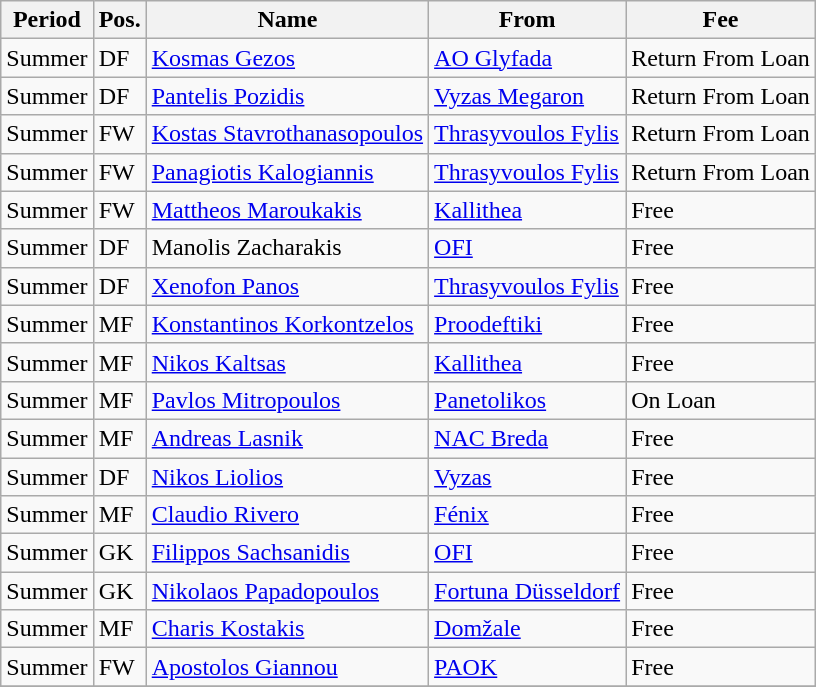<table class="wikitable">
<tr>
<th>Period</th>
<th>Pos.</th>
<th>Name</th>
<th>From</th>
<th>Fee</th>
</tr>
<tr>
<td>Summer</td>
<td>DF</td>
<td> <a href='#'>Kosmas Gezos</a></td>
<td> <a href='#'>AO Glyfada</a></td>
<td>Return From Loan</td>
</tr>
<tr>
<td>Summer</td>
<td>DF</td>
<td> <a href='#'>Pantelis Pozidis</a></td>
<td> <a href='#'>Vyzas Megaron</a></td>
<td>Return From Loan</td>
</tr>
<tr>
<td>Summer</td>
<td>FW</td>
<td> <a href='#'>Kostas Stavrothanasopoulos</a></td>
<td> <a href='#'>Thrasyvoulos Fylis</a></td>
<td>Return From Loan</td>
</tr>
<tr>
<td>Summer</td>
<td>FW</td>
<td> <a href='#'>Panagiotis Kalogiannis</a></td>
<td> <a href='#'>Thrasyvoulos Fylis</a></td>
<td>Return From Loan</td>
</tr>
<tr>
<td>Summer</td>
<td>FW</td>
<td> <a href='#'>Mattheos Maroukakis</a></td>
<td> <a href='#'>Kallithea</a></td>
<td>Free</td>
</tr>
<tr>
<td>Summer</td>
<td>DF</td>
<td> Manolis Zacharakis</td>
<td> <a href='#'>OFI</a></td>
<td>Free</td>
</tr>
<tr>
<td>Summer</td>
<td>DF</td>
<td> <a href='#'>Xenofon Panos</a></td>
<td> <a href='#'>Thrasyvoulos Fylis</a></td>
<td>Free</td>
</tr>
<tr>
<td>Summer</td>
<td>MF</td>
<td> <a href='#'>Konstantinos Korkontzelos</a></td>
<td> <a href='#'>Proodeftiki</a></td>
<td>Free</td>
</tr>
<tr>
<td>Summer</td>
<td>MF</td>
<td> <a href='#'>Nikos Kaltsas</a></td>
<td> <a href='#'>Kallithea</a></td>
<td>Free</td>
</tr>
<tr>
<td>Summer</td>
<td>MF</td>
<td> <a href='#'>Pavlos Mitropoulos</a></td>
<td> <a href='#'>Panetolikos</a></td>
<td>On Loan</td>
</tr>
<tr>
<td>Summer</td>
<td>MF</td>
<td>      <a href='#'>Andreas Lasnik</a></td>
<td>  <a href='#'>NAC Breda</a></td>
<td>Free</td>
</tr>
<tr>
<td>Summer</td>
<td>DF</td>
<td>       <a href='#'>Nikos Liolios</a></td>
<td>       <a href='#'>Vyzas</a></td>
<td>Free</td>
</tr>
<tr>
<td>Summer</td>
<td>MF</td>
<td>      <a href='#'>Claudio Rivero</a></td>
<td>      <a href='#'>Fénix</a></td>
<td>Free</td>
</tr>
<tr>
<td>Summer</td>
<td>GK</td>
<td>      <a href='#'>Filippos Sachsanidis</a></td>
<td>      <a href='#'>OFI</a></td>
<td>Free</td>
</tr>
<tr>
<td>Summer</td>
<td>GK</td>
<td>       <a href='#'>Nikolaos Papadopoulos</a></td>
<td>      <a href='#'>Fortuna Düsseldorf</a></td>
<td>Free</td>
</tr>
<tr>
<td>Summer</td>
<td>MF</td>
<td>       <a href='#'>Charis Kostakis</a></td>
<td>     <a href='#'>Domžale</a></td>
<td>Free</td>
</tr>
<tr>
<td>Summer</td>
<td>FW</td>
<td>       <a href='#'>Apostolos Giannou</a></td>
<td>       <a href='#'>PAOK</a></td>
<td>Free</td>
</tr>
<tr>
</tr>
</table>
